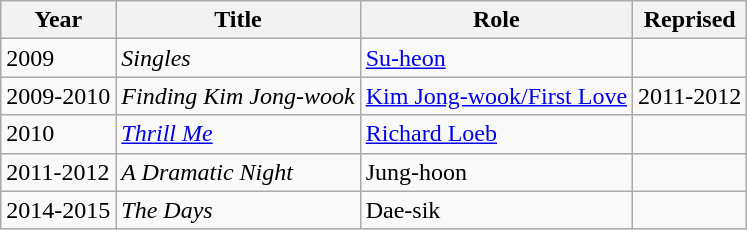<table class="wikitable sortable">
<tr>
<th>Year</th>
<th>Title</th>
<th>Role</th>
<th>Reprised</th>
</tr>
<tr>
<td>2009</td>
<td><em>Singles</em></td>
<td><a href='#'>Su-heon</a></td>
<td></td>
</tr>
<tr>
<td>2009-2010</td>
<td><em>Finding Kim Jong-wook</em></td>
<td><a href='#'>Kim Jong-wook/First Love</a></td>
<td>2011-2012</td>
</tr>
<tr>
<td>2010</td>
<td><em><a href='#'>Thrill Me</a></em></td>
<td><a href='#'>Richard Loeb</a></td>
<td></td>
</tr>
<tr>
<td>2011-2012</td>
<td><em>A Dramatic Night</em></td>
<td>Jung-hoon</td>
<td></td>
</tr>
<tr>
<td>2014-2015</td>
<td><em>The Days</em></td>
<td>Dae-sik</td>
<td></td>
</tr>
</table>
